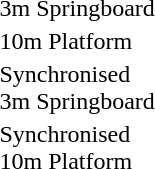<table>
<tr>
<td>3m Springboard</td>
<td></td>
<td></td>
<td></td>
</tr>
<tr>
<td>10m Platform</td>
<td></td>
<td></td>
<td></td>
</tr>
<tr>
<td>Synchronised<br>3m Springboard</td>
<td><br></td>
<td><br></td>
<td><br></td>
</tr>
<tr>
<td>Synchronised<br>10m Platform</td>
<td><br></td>
<td><br></td>
<td><br></td>
</tr>
</table>
